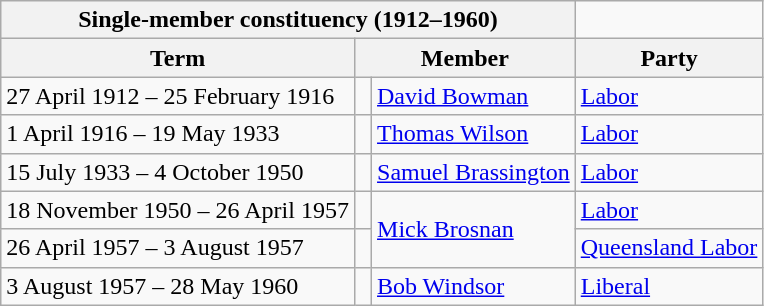<table class="wikitable">
<tr>
<th colspan="3" align="center">Single-member constituency (1912–1960)</th>
</tr>
<tr>
<th>Term</th>
<th colspan="2">Member</th>
<th>Party</th>
</tr>
<tr>
<td>27 April 1912 – 25 February 1916</td>
<td> </td>
<td><a href='#'>David Bowman</a></td>
<td><a href='#'>Labor</a></td>
</tr>
<tr>
<td>1 April 1916 – 19 May 1933</td>
<td> </td>
<td><a href='#'>Thomas Wilson</a></td>
<td><a href='#'>Labor</a></td>
</tr>
<tr>
<td>15 July 1933 – 4 October 1950</td>
<td> </td>
<td><a href='#'>Samuel Brassington</a></td>
<td><a href='#'>Labor</a></td>
</tr>
<tr>
<td>18 November 1950 – 26 April 1957</td>
<td> </td>
<td rowspan="2"><a href='#'>Mick Brosnan</a></td>
<td><a href='#'>Labor</a></td>
</tr>
<tr>
<td>26 April 1957 – 3 August 1957</td>
<td> </td>
<td><a href='#'>Queensland Labor</a></td>
</tr>
<tr>
<td>3 August 1957 – 28 May 1960</td>
<td> </td>
<td><a href='#'>Bob Windsor</a></td>
<td><a href='#'>Liberal</a></td>
</tr>
</table>
